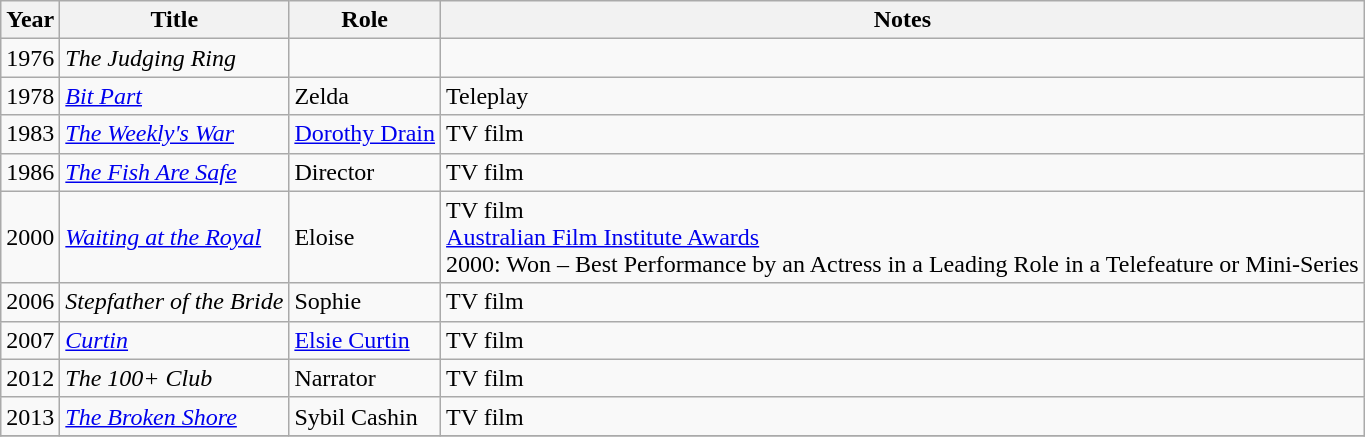<table class="wikitable sortable">
<tr>
<th>Year</th>
<th scope="col">Title</th>
<th>Role</th>
<th class="unsortable">Notes</th>
</tr>
<tr>
<td>1976</td>
<td><em>The Judging Ring</em></td>
<td></td>
<td></td>
</tr>
<tr>
<td>1978</td>
<td><em><a href='#'>Bit Part</a></em></td>
<td>Zelda</td>
<td>Teleplay</td>
</tr>
<tr>
<td>1983</td>
<td><em><a href='#'>The Weekly's War</a></em></td>
<td><a href='#'>Dorothy Drain</a></td>
<td>TV film</td>
</tr>
<tr>
<td>1986</td>
<td><em><a href='#'>The Fish Are Safe</a></em></td>
<td>Director</td>
<td>TV film</td>
</tr>
<tr>
<td>2000</td>
<td><em><a href='#'>Waiting at the Royal</a></em></td>
<td>Eloise</td>
<td>TV film<br><a href='#'>Australian Film Institute Awards</a><br>2000: Won – Best Performance by an Actress in a Leading Role in a Telefeature or Mini-Series</td>
</tr>
<tr>
<td>2006</td>
<td><em>Stepfather of the Bride</em></td>
<td>Sophie</td>
<td>TV film</td>
</tr>
<tr>
<td>2007</td>
<td><em><a href='#'>Curtin</a></em></td>
<td><a href='#'>Elsie Curtin</a></td>
<td>TV film</td>
</tr>
<tr>
<td>2012</td>
<td><em>The 100+ Club</em></td>
<td>Narrator</td>
<td>TV film</td>
</tr>
<tr>
<td>2013</td>
<td><em><a href='#'>The Broken Shore</a></em></td>
<td>Sybil Cashin</td>
<td>TV film</td>
</tr>
<tr>
</tr>
</table>
